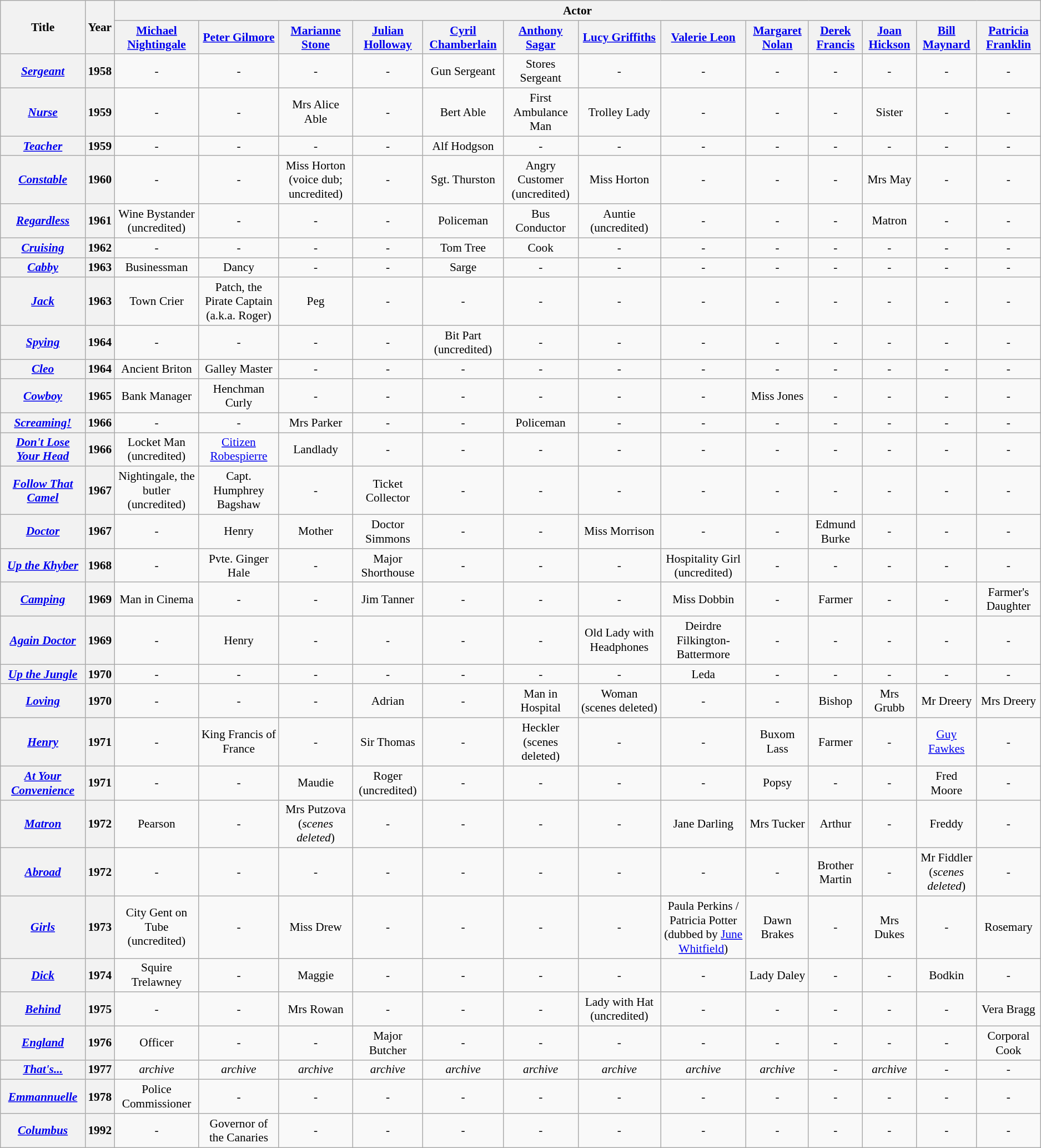<table class="wikitable" style="text-align:center;font-size:89%;">
<tr valign="center">
<th rowspan="2">Title</th>
<th rowspan="2">Year</th>
<th colspan="14">Actor</th>
</tr>
<tr>
<th><a href='#'>Michael Nightingale</a></th>
<th><a href='#'>Peter Gilmore</a></th>
<th><a href='#'>Marianne Stone</a></th>
<th><a href='#'>Julian Holloway</a></th>
<th><a href='#'>Cyril Chamberlain</a></th>
<th><a href='#'>Anthony Sagar</a></th>
<th><a href='#'>Lucy Griffiths</a></th>
<th><a href='#'>Valerie Leon</a></th>
<th><a href='#'>Margaret Nolan</a></th>
<th><a href='#'>Derek Francis</a></th>
<th><a href='#'>Joan Hickson</a></th>
<th><a href='#'>Bill Maynard</a></th>
<th><a href='#'>Patricia Franklin</a></th>
</tr>
<tr>
<th><em><a href='#'>Sergeant</a></em></th>
<th>1958</th>
<td><em>-</em></td>
<td>-</td>
<td>-</td>
<td>-</td>
<td>Gun Sergeant</td>
<td>Stores Sergeant</td>
<td>-</td>
<td>-</td>
<td>-</td>
<td>-</td>
<td>-</td>
<td>-</td>
<td>-</td>
</tr>
<tr>
<th><em><a href='#'>Nurse</a></em></th>
<th>1959</th>
<td><em>-</em></td>
<td>-</td>
<td>Mrs Alice Able</td>
<td>-</td>
<td>Bert Able</td>
<td>First Ambulance Man</td>
<td>Trolley Lady</td>
<td>-</td>
<td>-</td>
<td>-</td>
<td>Sister</td>
<td>-</td>
<td>-</td>
</tr>
<tr>
<th><em><a href='#'>Teacher</a></em></th>
<th>1959</th>
<td><em>-</em></td>
<td>-</td>
<td>-</td>
<td>-</td>
<td>Alf Hodgson</td>
<td>-</td>
<td>-</td>
<td>-</td>
<td>-</td>
<td>-</td>
<td>-</td>
<td>-</td>
<td>-</td>
</tr>
<tr>
<th><em><a href='#'>Constable</a></em></th>
<th>1960</th>
<td><em>-</em></td>
<td>-</td>
<td>Miss Horton<br>(voice dub; uncredited)</td>
<td>-</td>
<td>Sgt. Thurston</td>
<td>Angry Customer<br>(uncredited)</td>
<td>Miss Horton</td>
<td>-</td>
<td>-</td>
<td>-</td>
<td>Mrs May</td>
<td>-</td>
<td>-</td>
</tr>
<tr>
<th><em><a href='#'>Regardless</a></em></th>
<th>1961</th>
<td>Wine Bystander<br>(uncredited)</td>
<td>-</td>
<td>-</td>
<td>-</td>
<td>Policeman</td>
<td>Bus Conductor</td>
<td>Auntie<br>(uncredited)</td>
<td>-</td>
<td>-</td>
<td>-</td>
<td>Matron</td>
<td>-</td>
<td>-</td>
</tr>
<tr>
<th><em><a href='#'>Cruising</a></em></th>
<th>1962</th>
<td><em>-</em></td>
<td>-</td>
<td>-</td>
<td>-</td>
<td>Tom Tree</td>
<td>Cook</td>
<td>-</td>
<td>-</td>
<td>-</td>
<td>-</td>
<td>-</td>
<td>-</td>
<td>-</td>
</tr>
<tr>
<th><em><a href='#'>Cabby</a></em></th>
<th>1963</th>
<td>Businessman</td>
<td>Dancy</td>
<td>-</td>
<td>-</td>
<td>Sarge</td>
<td>-</td>
<td>-</td>
<td>-</td>
<td>-</td>
<td>-</td>
<td>-</td>
<td>-</td>
<td>-</td>
</tr>
<tr>
<th><em><a href='#'>Jack</a></em></th>
<th>1963</th>
<td>Town Crier</td>
<td>Patch, the Pirate Captain<br>(a.k.a. Roger)</td>
<td>Peg</td>
<td>-</td>
<td>-</td>
<td>-</td>
<td>-</td>
<td>-</td>
<td>-</td>
<td>-</td>
<td>-</td>
<td>-</td>
<td>-</td>
</tr>
<tr>
<th><em><a href='#'>Spying</a></em></th>
<th>1964</th>
<td><em>-</em></td>
<td>-</td>
<td>-</td>
<td>-</td>
<td>Bit Part<br>(uncredited)</td>
<td>-</td>
<td>-</td>
<td>-</td>
<td>-</td>
<td>-</td>
<td>-</td>
<td>-</td>
<td>-</td>
</tr>
<tr>
<th><em><a href='#'>Cleo</a></em></th>
<th>1964</th>
<td>Ancient Briton</td>
<td>Galley Master</td>
<td>-</td>
<td>-</td>
<td>-</td>
<td>-</td>
<td>-</td>
<td>-</td>
<td>-</td>
<td>-</td>
<td>-</td>
<td>-</td>
<td>-</td>
</tr>
<tr>
<th><em><a href='#'>Cowboy</a></em></th>
<th>1965</th>
<td>Bank Manager</td>
<td>Henchman Curly</td>
<td>-</td>
<td>-</td>
<td>-</td>
<td>-</td>
<td>-</td>
<td>-</td>
<td>Miss Jones</td>
<td>-</td>
<td>-</td>
<td>-</td>
<td>-</td>
</tr>
<tr>
<th><em><a href='#'>Screaming!</a></em></th>
<th>1966</th>
<td><em>-</em></td>
<td>-</td>
<td>Mrs Parker</td>
<td>-</td>
<td>-</td>
<td>Policeman</td>
<td>-</td>
<td>-</td>
<td>-</td>
<td>-</td>
<td>-</td>
<td>-</td>
<td>-</td>
</tr>
<tr>
<th><em><a href='#'>Don't Lose Your Head</a></em></th>
<th>1966</th>
<td>Locket Man<br>(uncredited)</td>
<td><a href='#'>Citizen Robespierre</a></td>
<td>Landlady</td>
<td>-</td>
<td>-</td>
<td>-</td>
<td>-</td>
<td>-</td>
<td>-</td>
<td>-</td>
<td>-</td>
<td>-</td>
<td>-</td>
</tr>
<tr>
<th><em><a href='#'>Follow That Camel</a></em></th>
<th>1967</th>
<td>Nightingale, the butler<br>(uncredited)</td>
<td>Capt. Humphrey Bagshaw</td>
<td>-</td>
<td>Ticket Collector</td>
<td>-</td>
<td>-</td>
<td>-</td>
<td>-</td>
<td>-</td>
<td>-</td>
<td>-</td>
<td>-</td>
<td>-</td>
</tr>
<tr>
<th><em><a href='#'>Doctor</a></em></th>
<th>1967</th>
<td><em>-</em></td>
<td>Henry</td>
<td>Mother</td>
<td>Doctor Simmons</td>
<td>-</td>
<td>-</td>
<td>Miss Morrison</td>
<td>-</td>
<td>-</td>
<td>Edmund Burke</td>
<td>-</td>
<td>-</td>
<td>-</td>
</tr>
<tr>
<th><em><a href='#'>Up the Khyber</a></em></th>
<th>1968</th>
<td><em>-</em></td>
<td>Pvte. Ginger Hale</td>
<td>-</td>
<td>Major Shorthouse</td>
<td>-</td>
<td>-</td>
<td>-</td>
<td>Hospitality Girl<br>(uncredited)</td>
<td>-</td>
<td>-</td>
<td>-</td>
<td>-</td>
<td>-</td>
</tr>
<tr>
<th><em><a href='#'>Camping</a></em></th>
<th>1969</th>
<td>Man in Cinema</td>
<td>-</td>
<td>-</td>
<td>Jim Tanner</td>
<td>-</td>
<td>-</td>
<td>-</td>
<td>Miss Dobbin</td>
<td>-</td>
<td>Farmer</td>
<td>-</td>
<td>-</td>
<td>Farmer's Daughter</td>
</tr>
<tr>
<th><em><a href='#'>Again Doctor</a></em></th>
<th>1969</th>
<td><em>-</em></td>
<td>Henry</td>
<td>-</td>
<td>-</td>
<td>-</td>
<td>-</td>
<td>Old Lady with Headphones</td>
<td>Deirdre Filkington-Battermore</td>
<td>-</td>
<td>-</td>
<td>-</td>
<td>-</td>
<td>-</td>
</tr>
<tr>
<th><em><a href='#'>Up the Jungle</a></em></th>
<th>1970</th>
<td><em>-</em></td>
<td>-</td>
<td>-</td>
<td>-</td>
<td>-</td>
<td>-</td>
<td>-</td>
<td>Leda</td>
<td>-</td>
<td>-</td>
<td>-</td>
<td>-</td>
<td>-</td>
</tr>
<tr>
<th><em><a href='#'>Loving</a></em></th>
<th>1970</th>
<td><em>-</em></td>
<td>-</td>
<td>-</td>
<td>Adrian</td>
<td>-</td>
<td>Man in Hospital</td>
<td>Woman<br>(scenes deleted)</td>
<td>-</td>
<td>-</td>
<td>Bishop</td>
<td>Mrs Grubb</td>
<td>Mr Dreery</td>
<td>Mrs Dreery</td>
</tr>
<tr>
<th><em><a href='#'>Henry</a></em></th>
<th>1971</th>
<td><em>-</em></td>
<td>King Francis of France</td>
<td>-</td>
<td>Sir Thomas</td>
<td>-</td>
<td>Heckler<br>(scenes deleted)</td>
<td>-</td>
<td>-</td>
<td>Buxom Lass</td>
<td>Farmer</td>
<td>-</td>
<td><a href='#'>Guy Fawkes</a></td>
<td>-</td>
</tr>
<tr>
<th><em><a href='#'>At Your Convenience</a></em></th>
<th>1971</th>
<td><em>-</em></td>
<td>-</td>
<td>Maudie</td>
<td>Roger<br>(uncredited)</td>
<td>-</td>
<td>-</td>
<td>-</td>
<td>-</td>
<td>Popsy</td>
<td>-</td>
<td>-</td>
<td>Fred Moore</td>
<td>-</td>
</tr>
<tr>
<th><em><a href='#'>Matron</a></em></th>
<th>1972</th>
<td>Pearson</td>
<td>-</td>
<td>Mrs Putzova<br>(<em>scenes deleted</em>)</td>
<td>-</td>
<td>-</td>
<td>-</td>
<td>-</td>
<td>Jane Darling</td>
<td>Mrs Tucker</td>
<td>Arthur</td>
<td>-</td>
<td>Freddy</td>
<td>-</td>
</tr>
<tr>
<th><em><a href='#'>Abroad</a></em></th>
<th>1972</th>
<td><em>-</em></td>
<td>-</td>
<td>-</td>
<td>-</td>
<td>-</td>
<td>-</td>
<td>-</td>
<td>-</td>
<td>-</td>
<td>Brother Martin</td>
<td>-</td>
<td>Mr Fiddler<br>(<em>scenes deleted</em>)</td>
<td>-</td>
</tr>
<tr>
<th><em><a href='#'>Girls</a></em></th>
<th>1973</th>
<td>City Gent on Tube<br>(uncredited)</td>
<td>-</td>
<td>Miss Drew</td>
<td>-</td>
<td>-</td>
<td>-</td>
<td>-</td>
<td>Paula Perkins / Patricia Potter<br>(dubbed by <a href='#'>June Whitfield</a>)</td>
<td>Dawn Brakes</td>
<td>-</td>
<td>Mrs Dukes</td>
<td>-</td>
<td>Rosemary</td>
</tr>
<tr>
<th><em><a href='#'>Dick</a></em></th>
<th>1974</th>
<td>Squire Trelawney</td>
<td>-</td>
<td>Maggie</td>
<td>-</td>
<td>-</td>
<td>-</td>
<td>-</td>
<td>-</td>
<td>Lady Daley</td>
<td>-</td>
<td>-</td>
<td>Bodkin</td>
<td>-</td>
</tr>
<tr>
<th><em><a href='#'>Behind</a></em></th>
<th>1975</th>
<td><em>-</em></td>
<td>-</td>
<td>Mrs Rowan</td>
<td>-</td>
<td>-</td>
<td>-</td>
<td>Lady with Hat<br>(uncredited)</td>
<td>-</td>
<td>-</td>
<td>-</td>
<td>-</td>
<td>-</td>
<td>Vera Bragg</td>
</tr>
<tr>
<th><em><a href='#'>England</a></em></th>
<th>1976</th>
<td>Officer</td>
<td>-</td>
<td>-</td>
<td>Major Butcher</td>
<td>-</td>
<td>-</td>
<td>-</td>
<td>-</td>
<td>-</td>
<td>-</td>
<td>-</td>
<td>-</td>
<td>Corporal Cook</td>
</tr>
<tr>
<th><em><a href='#'>That's...</a></em></th>
<th>1977</th>
<td><em>archive</em></td>
<td><em>archive</em></td>
<td><em>archive</em></td>
<td><em>archive</em></td>
<td><em>archive</em></td>
<td><em>archive</em></td>
<td><em>archive</em></td>
<td><em>archive</em></td>
<td><em>archive</em></td>
<td>-</td>
<td><em>archive</em></td>
<td>-</td>
<td>-</td>
</tr>
<tr>
<th><em><a href='#'>Emmannuelle</a></em></th>
<th>1978</th>
<td>Police Commissioner</td>
<td>-</td>
<td>-</td>
<td>-</td>
<td>-</td>
<td>-</td>
<td>-</td>
<td>-</td>
<td>-</td>
<td>-</td>
<td>-</td>
<td>-</td>
<td>-</td>
</tr>
<tr>
<th><em><a href='#'>Columbus</a></em></th>
<th>1992</th>
<td><em>-</em></td>
<td>Governor of the Canaries</td>
<td>-</td>
<td>-</td>
<td>-</td>
<td>-</td>
<td>-</td>
<td>-</td>
<td>-</td>
<td>-</td>
<td>-</td>
<td>-</td>
<td>-</td>
</tr>
</table>
